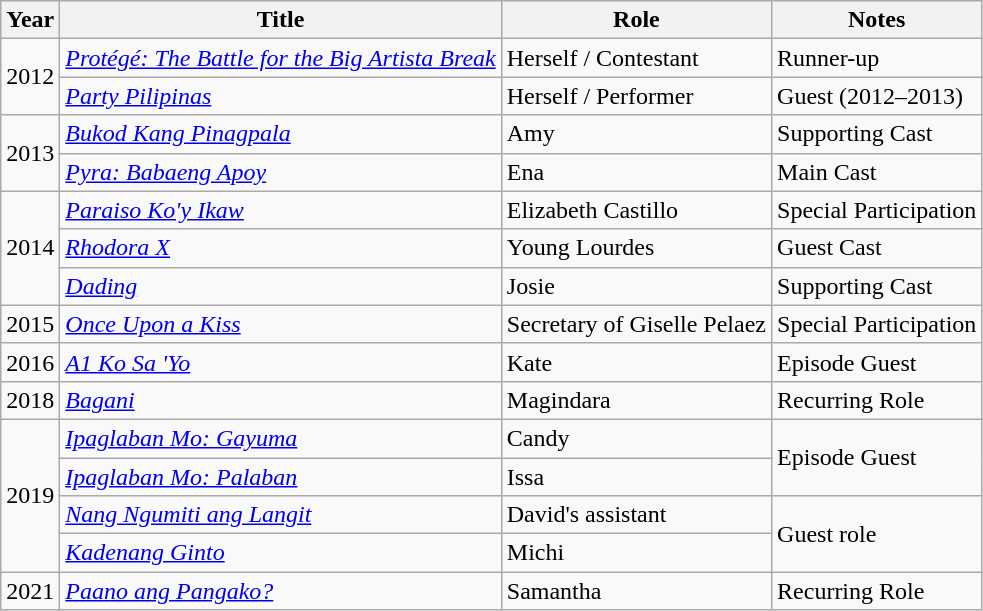<table class="wikitable">
<tr>
<th>Year</th>
<th>Title</th>
<th>Role</th>
<th>Notes</th>
</tr>
<tr>
<td rowspan="2">2012</td>
<td><em><a href='#'>Protégé: The Battle for the Big Artista Break</a></em></td>
<td>Herself / Contestant</td>
<td>Runner-up</td>
</tr>
<tr>
<td><em><a href='#'>Party Pilipinas</a></em></td>
<td>Herself / Performer</td>
<td>Guest (2012–2013)</td>
</tr>
<tr>
<td rowspan="2">2013</td>
<td><em><a href='#'>Bukod Kang Pinagpala</a></em></td>
<td>Amy</td>
<td>Supporting Cast</td>
</tr>
<tr>
<td><em><a href='#'>Pyra: Babaeng Apoy</a></em></td>
<td>Ena</td>
<td>Main Cast</td>
</tr>
<tr>
<td rowspan="3">2014</td>
<td><em><a href='#'>Paraiso Ko'y Ikaw</a></em></td>
<td>Elizabeth Castillo</td>
<td>Special Participation</td>
</tr>
<tr>
<td><em><a href='#'>Rhodora X</a></em></td>
<td>Young Lourdes</td>
<td>Guest Cast</td>
</tr>
<tr>
<td><em><a href='#'>Dading</a></em></td>
<td>Josie</td>
<td>Supporting Cast</td>
</tr>
<tr>
<td>2015</td>
<td><em><a href='#'>Once Upon a Kiss</a></em></td>
<td>Secretary of Giselle Pelaez</td>
<td>Special Participation</td>
</tr>
<tr>
<td>2016</td>
<td><em><a href='#'>A1 Ko Sa 'Yo</a></em></td>
<td>Kate</td>
<td>Episode Guest</td>
</tr>
<tr>
<td>2018</td>
<td><em><a href='#'>Bagani</a></em></td>
<td>Magindara</td>
<td>Recurring Role</td>
</tr>
<tr>
<td rowspan="4">2019</td>
<td><em><a href='#'>Ipaglaban Mo: Gayuma</a></em></td>
<td>Candy</td>
<td rowspan=2>Episode Guest</td>
</tr>
<tr>
<td><em><a href='#'>Ipaglaban Mo: Palaban</a></em></td>
<td>Issa</td>
</tr>
<tr>
<td><em><a href='#'>Nang Ngumiti ang Langit</a></em></td>
<td>David's assistant</td>
<td rowspan=2>Guest role</td>
</tr>
<tr>
<td><em><a href='#'>Kadenang Ginto</a></em></td>
<td>Michi</td>
</tr>
<tr>
<td>2021</td>
<td><em><a href='#'>Paano ang Pangako?</a></em></td>
<td>Samantha</td>
<td>Recurring Role</td>
</tr>
</table>
